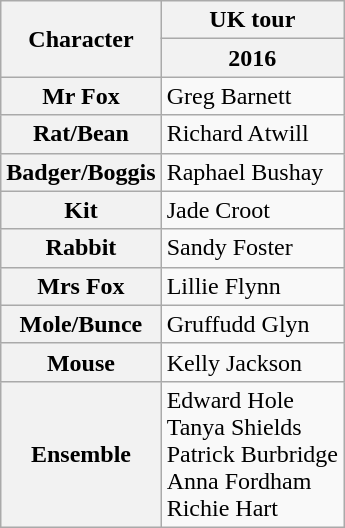<table class="wikitable">
<tr>
<th rowspan="2">Character</th>
<th>UK tour</th>
</tr>
<tr>
<th>2016</th>
</tr>
<tr>
<th>Mr Fox</th>
<td>Greg Barnett</td>
</tr>
<tr>
<th>Rat/Bean</th>
<td>Richard Atwill</td>
</tr>
<tr>
<th>Badger/Boggis</th>
<td>Raphael Bushay</td>
</tr>
<tr>
<th>Kit</th>
<td>Jade Croot</td>
</tr>
<tr>
<th>Rabbit</th>
<td>Sandy Foster</td>
</tr>
<tr>
<th>Mrs Fox</th>
<td>Lillie Flynn</td>
</tr>
<tr>
<th>Mole/Bunce</th>
<td>Gruffudd Glyn</td>
</tr>
<tr>
<th>Mouse</th>
<td>Kelly Jackson</td>
</tr>
<tr>
<th>Ensemble</th>
<td>Edward Hole<br>Tanya Shields<br>Patrick Burbridge<br>Anna Fordham<br>Richie Hart</td>
</tr>
</table>
